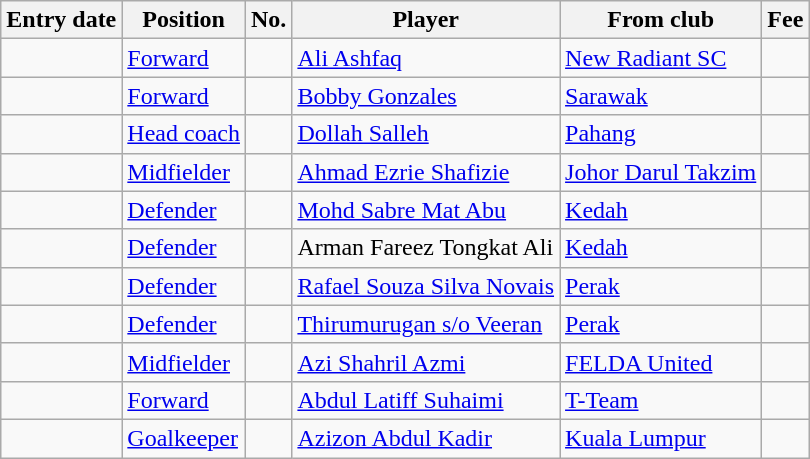<table class="wikitable sortable">
<tr>
<th>Entry date</th>
<th>Position</th>
<th>No.</th>
<th>Player</th>
<th>From club</th>
<th>Fee</th>
</tr>
<tr>
<td></td>
<td align="left"><a href='#'>Forward</a></td>
<td align="center"></td>
<td align="left"> <a href='#'>Ali Ashfaq</a></td>
<td align="left"> <a href='#'>New Radiant SC</a></td>
<td align=right></td>
</tr>
<tr>
<td></td>
<td align="left"><a href='#'>Forward</a></td>
<td align="center"></td>
<td align="left"> <a href='#'>Bobby Gonzales</a></td>
<td align="left"> <a href='#'>Sarawak</a></td>
<td align=right></td>
</tr>
<tr>
<td></td>
<td align="left"><a href='#'>Head coach</a></td>
<td align="center"></td>
<td align="left"> <a href='#'>Dollah Salleh</a></td>
<td align="left"> <a href='#'>Pahang</a></td>
<td align=right></td>
</tr>
<tr>
<td></td>
<td align="left"><a href='#'>Midfielder</a></td>
<td align="center"></td>
<td align="left"> <a href='#'>Ahmad Ezrie Shafizie</a></td>
<td align="left"> <a href='#'>Johor Darul Takzim</a></td>
<td align=right></td>
</tr>
<tr>
<td></td>
<td align="left"><a href='#'>Defender</a></td>
<td align="center"></td>
<td align="left"> <a href='#'>Mohd Sabre Mat Abu</a></td>
<td align="left"> <a href='#'>Kedah</a></td>
<td align=right></td>
</tr>
<tr>
<td></td>
<td align="left"><a href='#'>Defender</a></td>
<td align="center"></td>
<td align="left"> Arman Fareez Tongkat Ali</td>
<td align="left"> <a href='#'>Kedah</a></td>
<td align=right></td>
</tr>
<tr>
<td></td>
<td align="left"><a href='#'>Defender</a></td>
<td align="center"></td>
<td align="left"> <a href='#'>Rafael Souza Silva Novais</a></td>
<td align="left"> <a href='#'>Perak</a></td>
<td align=right></td>
</tr>
<tr>
<td></td>
<td align="left"><a href='#'>Defender</a></td>
<td align="center"></td>
<td align="left"> <a href='#'>Thirumurugan s/o Veeran</a></td>
<td align="left"> <a href='#'>Perak</a></td>
<td align=right></td>
</tr>
<tr>
<td></td>
<td align="left"><a href='#'>Midfielder</a></td>
<td align="center"></td>
<td align="left"> <a href='#'>Azi Shahril Azmi</a></td>
<td align="left"> <a href='#'>FELDA United</a></td>
<td align=right></td>
</tr>
<tr>
<td></td>
<td align="left"><a href='#'>Forward</a></td>
<td align="center"></td>
<td align="left"> <a href='#'>Abdul Latiff Suhaimi</a></td>
<td align="left"> <a href='#'>T-Team</a></td>
<td align=right></td>
</tr>
<tr>
<td></td>
<td align="left"><a href='#'>Goalkeeper</a></td>
<td align="center"></td>
<td align="left"> <a href='#'>Azizon Abdul Kadir</a></td>
<td align="left"> <a href='#'>Kuala Lumpur</a></td>
<td align=right></td>
</tr>
</table>
